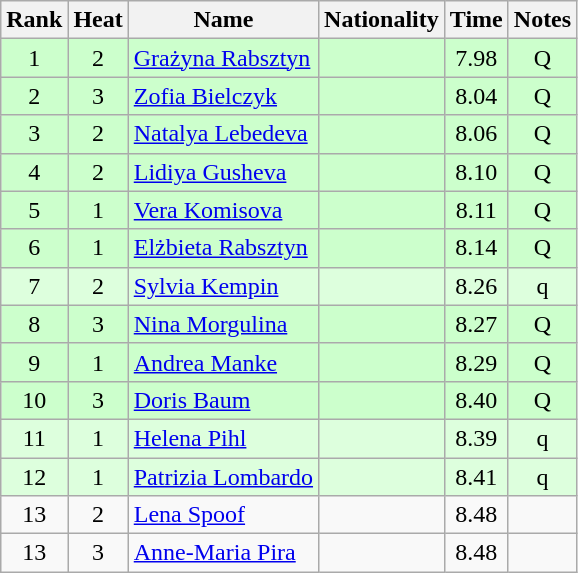<table class="wikitable sortable" style="text-align:center">
<tr>
<th>Rank</th>
<th>Heat</th>
<th>Name</th>
<th>Nationality</th>
<th>Time</th>
<th>Notes</th>
</tr>
<tr bgcolor=ccffcc>
<td>1</td>
<td>2</td>
<td align="left"><a href='#'>Grażyna Rabsztyn</a></td>
<td align=left></td>
<td>7.98</td>
<td>Q</td>
</tr>
<tr bgcolor=ccffcc>
<td>2</td>
<td>3</td>
<td align="left"><a href='#'>Zofia Bielczyk</a></td>
<td align=left></td>
<td>8.04</td>
<td>Q</td>
</tr>
<tr bgcolor=ccffcc>
<td>3</td>
<td>2</td>
<td align="left"><a href='#'>Natalya Lebedeva</a></td>
<td align=left></td>
<td>8.06</td>
<td>Q</td>
</tr>
<tr bgcolor=ccffcc>
<td>4</td>
<td>2</td>
<td align="left"><a href='#'>Lidiya Gusheva</a></td>
<td align=left></td>
<td>8.10</td>
<td>Q</td>
</tr>
<tr bgcolor=ccffcc>
<td>5</td>
<td>1</td>
<td align="left"><a href='#'>Vera Komisova</a></td>
<td align=left></td>
<td>8.11</td>
<td>Q</td>
</tr>
<tr bgcolor=ccffcc>
<td>6</td>
<td>1</td>
<td align="left"><a href='#'>Elżbieta Rabsztyn</a></td>
<td align=left></td>
<td>8.14</td>
<td>Q</td>
</tr>
<tr bgcolor=ddffdd>
<td>7</td>
<td>2</td>
<td align="left"><a href='#'>Sylvia Kempin</a></td>
<td align=left></td>
<td>8.26</td>
<td>q</td>
</tr>
<tr bgcolor=ccffcc>
<td>8</td>
<td>3</td>
<td align="left"><a href='#'>Nina Morgulina</a></td>
<td align=left></td>
<td>8.27</td>
<td>Q</td>
</tr>
<tr bgcolor=ccffcc>
<td>9</td>
<td>1</td>
<td align="left"><a href='#'>Andrea Manke</a></td>
<td align=left></td>
<td>8.29</td>
<td>Q</td>
</tr>
<tr bgcolor=ccffcc>
<td>10</td>
<td>3</td>
<td align="left"><a href='#'>Doris Baum</a></td>
<td align=left></td>
<td>8.40</td>
<td>Q</td>
</tr>
<tr bgcolor=ddffdd>
<td>11</td>
<td>1</td>
<td align="left"><a href='#'>Helena Pihl</a></td>
<td align=left></td>
<td>8.39</td>
<td>q</td>
</tr>
<tr bgcolor=ddffdd>
<td>12</td>
<td>1</td>
<td align="left"><a href='#'>Patrizia Lombardo</a></td>
<td align=left></td>
<td>8.41</td>
<td>q</td>
</tr>
<tr>
<td>13</td>
<td>2</td>
<td align="left"><a href='#'>Lena Spoof</a></td>
<td align=left></td>
<td>8.48</td>
<td></td>
</tr>
<tr>
<td>13</td>
<td>3</td>
<td align="left"><a href='#'>Anne-Maria Pira</a></td>
<td align=left></td>
<td>8.48</td>
<td></td>
</tr>
</table>
